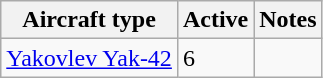<table class="wikitable sortable">
<tr>
<th>Aircraft type</th>
<th>Active</th>
<th>Notes</th>
</tr>
<tr>
<td><a href='#'>Yakovlev Yak-42</a></td>
<td>6</td>
<td></td>
</tr>
</table>
